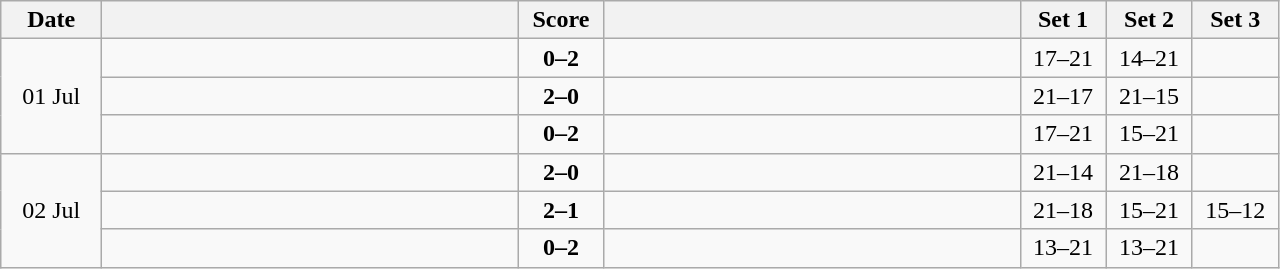<table class="wikitable" style="text-align: center;">
<tr>
<th width="60">Date</th>
<th align="right" width="270"></th>
<th width="50">Score</th>
<th align="left" width="270"></th>
<th width="50">Set 1</th>
<th width="50">Set 2</th>
<th width="50">Set 3</th>
</tr>
<tr>
<td rowspan=3>01 Jul</td>
<td align=left></td>
<td align=center><strong>0–2</strong></td>
<td align=left><strong></strong></td>
<td>17–21</td>
<td>14–21</td>
<td></td>
</tr>
<tr>
<td align=left><strong></strong></td>
<td align=center><strong>2–0</strong></td>
<td align=left></td>
<td>21–17</td>
<td>21–15</td>
<td></td>
</tr>
<tr>
<td align=left></td>
<td align=center><strong>0–2</strong></td>
<td align=left><strong></strong></td>
<td>17–21</td>
<td>15–21</td>
<td></td>
</tr>
<tr>
<td rowspan=3>02 Jul</td>
<td align=left><strong></strong></td>
<td align=center><strong>2–0</strong></td>
<td align=left></td>
<td>21–14</td>
<td>21–18</td>
<td></td>
</tr>
<tr>
<td align=left><strong></strong></td>
<td align=center><strong>2–1</strong></td>
<td align=left></td>
<td>21–18</td>
<td>15–21</td>
<td>15–12</td>
</tr>
<tr>
<td align=left></td>
<td align=center><strong>0–2</strong></td>
<td align=left><strong></strong></td>
<td>13–21</td>
<td>13–21</td>
<td></td>
</tr>
</table>
